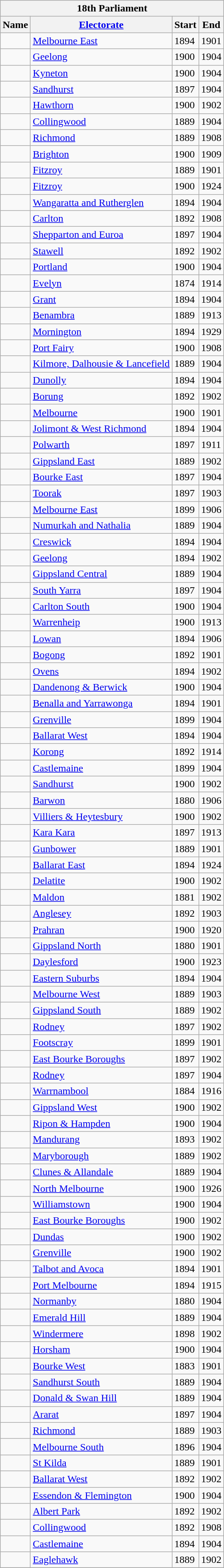<table class="wikitable sortable">
<tr>
<th colspan= 4>18th Parliament</th>
</tr>
<tr>
<th>Name</th>
<th><a href='#'>Electorate</a></th>
<th>Start</th>
<th>End</th>
</tr>
<tr>
<td> </td>
<td><a href='#'>Melbourne East</a></td>
<td>1894</td>
<td>1901</td>
</tr>
<tr>
<td></td>
<td><a href='#'>Geelong</a></td>
<td>1900</td>
<td>1904</td>
</tr>
<tr>
<td></td>
<td><a href='#'>Kyneton</a></td>
<td>1900</td>
<td>1904</td>
</tr>
<tr>
<td></td>
<td><a href='#'>Sandhurst</a></td>
<td>1897</td>
<td>1904</td>
</tr>
<tr>
<td></td>
<td><a href='#'>Hawthorn</a></td>
<td>1900</td>
<td>1902</td>
</tr>
<tr>
<td></td>
<td><a href='#'>Collingwood</a></td>
<td>1889</td>
<td>1904</td>
</tr>
<tr>
<td></td>
<td><a href='#'>Richmond</a></td>
<td>1889</td>
<td>1908</td>
</tr>
<tr>
<td></td>
<td><a href='#'>Brighton</a></td>
<td>1900</td>
<td>1909</td>
</tr>
<tr>
<td> </td>
<td><a href='#'>Fitzroy</a></td>
<td>1889</td>
<td>1901</td>
</tr>
<tr>
<td></td>
<td><a href='#'>Fitzroy</a></td>
<td>1900</td>
<td>1924</td>
</tr>
<tr>
<td></td>
<td><a href='#'>Wangaratta and Rutherglen</a></td>
<td>1894</td>
<td>1904</td>
</tr>
<tr>
<td></td>
<td><a href='#'>Carlton</a></td>
<td>1892</td>
<td>1908</td>
</tr>
<tr>
<td></td>
<td><a href='#'>Shepparton and Euroa</a></td>
<td>1897</td>
<td>1904</td>
</tr>
<tr>
<td></td>
<td><a href='#'>Stawell</a></td>
<td>1892</td>
<td>1902</td>
</tr>
<tr>
<td></td>
<td><a href='#'>Portland</a></td>
<td>1900</td>
<td>1904</td>
</tr>
<tr>
<td></td>
<td><a href='#'>Evelyn</a></td>
<td>1874</td>
<td>1914</td>
</tr>
<tr>
<td></td>
<td><a href='#'>Grant</a></td>
<td>1894</td>
<td>1904</td>
</tr>
<tr>
<td></td>
<td><a href='#'>Benambra</a></td>
<td>1889</td>
<td>1913</td>
</tr>
<tr>
<td></td>
<td><a href='#'>Mornington</a></td>
<td>1894</td>
<td>1929</td>
</tr>
<tr>
<td></td>
<td><a href='#'>Port Fairy</a></td>
<td>1900</td>
<td>1908</td>
</tr>
<tr>
<td></td>
<td><a href='#'>Kilmore, Dalhousie & Lancefield</a></td>
<td>1889</td>
<td>1904</td>
</tr>
<tr>
<td></td>
<td><a href='#'>Dunolly</a></td>
<td>1894</td>
<td>1904</td>
</tr>
<tr>
<td></td>
<td><a href='#'>Borung</a></td>
<td>1892</td>
<td>1902</td>
</tr>
<tr>
<td> </td>
<td><a href='#'>Melbourne</a></td>
<td>1900</td>
<td>1901</td>
</tr>
<tr>
<td></td>
<td><a href='#'>Jolimont & West Richmond</a></td>
<td>1894</td>
<td>1904</td>
</tr>
<tr>
<td></td>
<td><a href='#'>Polwarth</a></td>
<td>1897</td>
<td>1911</td>
</tr>
<tr>
<td></td>
<td><a href='#'>Gippsland East</a></td>
<td>1889</td>
<td>1902</td>
</tr>
<tr>
<td></td>
<td><a href='#'>Bourke East</a></td>
<td>1897</td>
<td>1904</td>
</tr>
<tr>
<td></td>
<td><a href='#'>Toorak</a></td>
<td>1897</td>
<td>1903</td>
</tr>
<tr>
<td></td>
<td><a href='#'>Melbourne East</a></td>
<td>1899</td>
<td>1906</td>
</tr>
<tr>
<td></td>
<td><a href='#'>Numurkah and Nathalia</a></td>
<td>1889</td>
<td>1904</td>
</tr>
<tr>
<td></td>
<td><a href='#'>Creswick</a></td>
<td>1894</td>
<td>1904</td>
</tr>
<tr>
<td></td>
<td><a href='#'>Geelong</a></td>
<td>1894</td>
<td>1902</td>
</tr>
<tr>
<td></td>
<td><a href='#'>Gippsland Central</a></td>
<td>1889</td>
<td>1904</td>
</tr>
<tr>
<td></td>
<td><a href='#'>South Yarra</a></td>
<td>1897</td>
<td>1904</td>
</tr>
<tr>
<td></td>
<td><a href='#'>Carlton South</a></td>
<td>1900</td>
<td>1904</td>
</tr>
<tr>
<td></td>
<td><a href='#'>Warrenheip</a></td>
<td>1900</td>
<td>1913</td>
</tr>
<tr>
<td></td>
<td><a href='#'>Lowan</a></td>
<td>1894</td>
<td>1906</td>
</tr>
<tr>
<td> </td>
<td><a href='#'>Bogong</a></td>
<td>1892</td>
<td>1901</td>
</tr>
<tr>
<td></td>
<td><a href='#'>Ovens</a></td>
<td>1894</td>
<td>1902</td>
</tr>
<tr>
<td></td>
<td><a href='#'>Dandenong & Berwick</a></td>
<td>1900</td>
<td>1904</td>
</tr>
<tr>
<td> </td>
<td><a href='#'>Benalla and Yarrawonga</a></td>
<td>1894</td>
<td>1901</td>
</tr>
<tr>
<td></td>
<td><a href='#'>Grenville</a></td>
<td>1899</td>
<td>1904</td>
</tr>
<tr>
<td></td>
<td><a href='#'>Ballarat West</a></td>
<td>1894</td>
<td>1904</td>
</tr>
<tr>
<td></td>
<td><a href='#'>Korong</a></td>
<td>1892</td>
<td>1914</td>
</tr>
<tr>
<td></td>
<td><a href='#'>Castlemaine</a></td>
<td>1899</td>
<td>1904</td>
</tr>
<tr>
<td></td>
<td><a href='#'>Sandhurst</a></td>
<td>1900</td>
<td>1902</td>
</tr>
<tr>
<td></td>
<td><a href='#'>Barwon</a></td>
<td>1880</td>
<td>1906</td>
</tr>
<tr>
<td></td>
<td><a href='#'>Villiers & Heytesbury</a></td>
<td>1900</td>
<td>1902</td>
</tr>
<tr>
<td></td>
<td><a href='#'>Kara Kara</a></td>
<td>1897</td>
<td>1913</td>
</tr>
<tr>
<td> </td>
<td><a href='#'>Gunbower</a></td>
<td>1889</td>
<td>1901</td>
</tr>
<tr>
<td></td>
<td><a href='#'>Ballarat East</a></td>
<td>1894</td>
<td>1924</td>
</tr>
<tr>
<td></td>
<td><a href='#'>Delatite</a></td>
<td>1900</td>
<td>1902</td>
</tr>
<tr>
<td></td>
<td><a href='#'>Maldon</a></td>
<td>1881</td>
<td>1902</td>
</tr>
<tr>
<td></td>
<td><a href='#'>Anglesey</a></td>
<td>1892</td>
<td>1903</td>
</tr>
<tr>
<td></td>
<td><a href='#'>Prahran</a></td>
<td>1900</td>
<td>1920</td>
</tr>
<tr>
<td> </td>
<td><a href='#'>Gippsland North</a></td>
<td>1880</td>
<td>1901</td>
</tr>
<tr>
<td></td>
<td><a href='#'>Daylesford</a></td>
<td>1900</td>
<td>1923</td>
</tr>
<tr>
<td></td>
<td><a href='#'>Eastern Suburbs</a></td>
<td>1894</td>
<td>1904</td>
</tr>
<tr>
<td></td>
<td><a href='#'>Melbourne West</a></td>
<td>1889</td>
<td>1903</td>
</tr>
<tr>
<td></td>
<td><a href='#'>Gippsland South</a></td>
<td>1889</td>
<td>1902</td>
</tr>
<tr>
<td></td>
<td><a href='#'>Rodney</a></td>
<td>1897</td>
<td>1902</td>
</tr>
<tr>
<td> </td>
<td><a href='#'>Footscray</a></td>
<td>1899</td>
<td>1901</td>
</tr>
<tr>
<td></td>
<td><a href='#'>East Bourke Boroughs</a></td>
<td>1897</td>
<td>1902</td>
</tr>
<tr>
<td></td>
<td><a href='#'>Rodney</a></td>
<td>1897</td>
<td>1904</td>
</tr>
<tr>
<td></td>
<td><a href='#'>Warrnambool</a></td>
<td>1884</td>
<td>1916</td>
</tr>
<tr>
<td></td>
<td><a href='#'>Gippsland West</a></td>
<td>1900</td>
<td>1902</td>
</tr>
<tr>
<td></td>
<td><a href='#'>Ripon & Hampden</a></td>
<td>1900</td>
<td>1904</td>
</tr>
<tr>
<td></td>
<td><a href='#'>Mandurang</a></td>
<td>1893</td>
<td>1902</td>
</tr>
<tr>
<td></td>
<td><a href='#'>Maryborough</a></td>
<td>1889</td>
<td>1902</td>
</tr>
<tr>
<td></td>
<td><a href='#'>Clunes & Allandale</a></td>
<td>1889</td>
<td>1904</td>
</tr>
<tr>
<td></td>
<td><a href='#'>North Melbourne</a></td>
<td>1900</td>
<td>1926</td>
</tr>
<tr>
<td></td>
<td><a href='#'>Williamstown</a></td>
<td>1900</td>
<td>1904</td>
</tr>
<tr>
<td></td>
<td><a href='#'>East Bourke Boroughs</a></td>
<td>1900</td>
<td>1902</td>
</tr>
<tr>
<td></td>
<td><a href='#'>Dundas</a></td>
<td>1900</td>
<td>1902</td>
</tr>
<tr>
<td></td>
<td><a href='#'>Grenville</a></td>
<td>1900</td>
<td>1902</td>
</tr>
<tr>
<td> </td>
<td><a href='#'>Talbot and Avoca</a></td>
<td>1894</td>
<td>1901</td>
</tr>
<tr>
<td></td>
<td><a href='#'>Port Melbourne</a></td>
<td>1894</td>
<td>1915</td>
</tr>
<tr>
<td></td>
<td><a href='#'>Normanby</a></td>
<td>1880</td>
<td>1904</td>
</tr>
<tr>
<td></td>
<td><a href='#'>Emerald Hill</a></td>
<td>1889</td>
<td>1904</td>
</tr>
<tr>
<td></td>
<td><a href='#'>Windermere</a></td>
<td>1898</td>
<td>1902</td>
</tr>
<tr>
<td></td>
<td><a href='#'>Horsham</a></td>
<td>1900</td>
<td>1904</td>
</tr>
<tr>
<td> </td>
<td><a href='#'>Bourke West</a></td>
<td>1883</td>
<td>1901</td>
</tr>
<tr>
<td></td>
<td><a href='#'>Sandhurst South</a></td>
<td>1889</td>
<td>1904</td>
</tr>
<tr>
<td></td>
<td><a href='#'>Donald & Swan Hill</a></td>
<td>1889</td>
<td>1904</td>
</tr>
<tr>
<td></td>
<td><a href='#'>Ararat</a></td>
<td>1897</td>
<td>1904</td>
</tr>
<tr>
<td></td>
<td><a href='#'>Richmond</a></td>
<td>1889</td>
<td>1903</td>
</tr>
<tr>
<td></td>
<td><a href='#'>Melbourne South</a></td>
<td>1896</td>
<td>1904</td>
</tr>
<tr>
<td> </td>
<td><a href='#'>St Kilda</a></td>
<td>1889</td>
<td>1901</td>
</tr>
<tr>
<td></td>
<td><a href='#'>Ballarat West</a></td>
<td>1892</td>
<td>1902</td>
</tr>
<tr>
<td></td>
<td><a href='#'>Essendon & Flemington</a></td>
<td>1900</td>
<td>1904</td>
</tr>
<tr>
<td></td>
<td><a href='#'>Albert Park</a></td>
<td>1892</td>
<td>1902</td>
</tr>
<tr>
<td></td>
<td><a href='#'>Collingwood</a></td>
<td>1892</td>
<td>1908</td>
</tr>
<tr>
<td></td>
<td><a href='#'>Castlemaine</a></td>
<td>1894</td>
<td>1904</td>
</tr>
<tr>
<td></td>
<td><a href='#'>Eaglehawk</a></td>
<td>1889</td>
<td>1902</td>
</tr>
<tr>
</tr>
</table>
